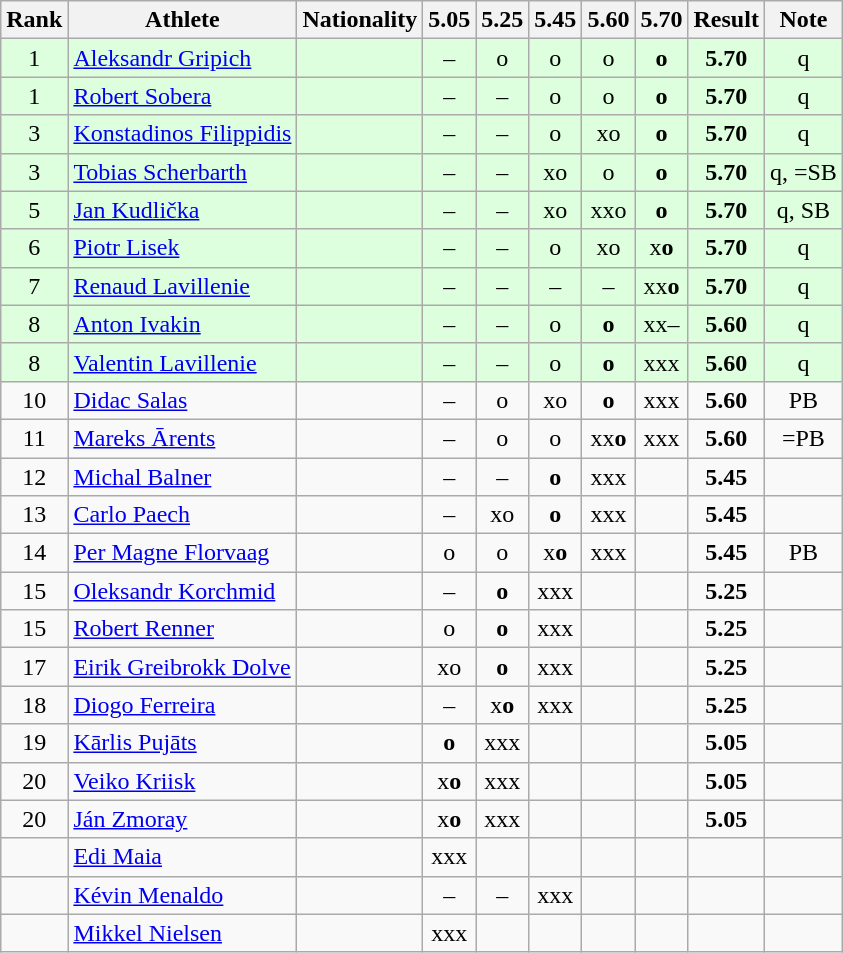<table class="wikitable sortable" style="text-align:center">
<tr>
<th>Rank</th>
<th>Athlete</th>
<th>Nationality</th>
<th>5.05</th>
<th>5.25</th>
<th>5.45</th>
<th>5.60</th>
<th>5.70</th>
<th>Result</th>
<th>Note</th>
</tr>
<tr bgcolor=ddffdd>
<td>1</td>
<td align=left><a href='#'>Aleksandr Gripich</a></td>
<td align=left></td>
<td>–</td>
<td>o</td>
<td>o</td>
<td>o</td>
<td><strong>o</strong></td>
<td><strong>5.70</strong></td>
<td>q</td>
</tr>
<tr bgcolor=ddffdd>
<td>1</td>
<td align=left><a href='#'>Robert Sobera</a></td>
<td align=left></td>
<td>–</td>
<td>–</td>
<td>o</td>
<td>o</td>
<td><strong>o</strong></td>
<td><strong>5.70</strong></td>
<td>q</td>
</tr>
<tr bgcolor=ddffdd>
<td>3</td>
<td align=left><a href='#'>Konstadinos Filippidis</a></td>
<td align=left></td>
<td>–</td>
<td>–</td>
<td>o</td>
<td>xo</td>
<td><strong>o</strong></td>
<td><strong>5.70</strong></td>
<td>q</td>
</tr>
<tr bgcolor=ddffdd>
<td>3</td>
<td align=left><a href='#'>Tobias Scherbarth</a></td>
<td align=left></td>
<td>–</td>
<td>–</td>
<td>xo</td>
<td>o</td>
<td><strong>o</strong></td>
<td><strong>5.70</strong></td>
<td>q, =SB</td>
</tr>
<tr bgcolor=ddffdd>
<td>5</td>
<td align=left><a href='#'>Jan Kudlička</a></td>
<td align=left></td>
<td>–</td>
<td>–</td>
<td>xo</td>
<td>xxo</td>
<td><strong>o</strong></td>
<td><strong>5.70</strong></td>
<td>q, SB</td>
</tr>
<tr bgcolor=ddffdd>
<td>6</td>
<td align=left><a href='#'>Piotr Lisek</a></td>
<td align=left></td>
<td>–</td>
<td>–</td>
<td>o</td>
<td>xo</td>
<td>x<strong>o</strong></td>
<td><strong>5.70</strong></td>
<td>q</td>
</tr>
<tr bgcolor=ddffdd>
<td>7</td>
<td align=left><a href='#'>Renaud Lavillenie</a></td>
<td align=left></td>
<td>–</td>
<td>–</td>
<td>–</td>
<td>–</td>
<td>xx<strong>o</strong></td>
<td><strong>5.70</strong></td>
<td>q</td>
</tr>
<tr bgcolor=ddffdd>
<td>8</td>
<td align=left><a href='#'>Anton Ivakin</a></td>
<td align=left></td>
<td>–</td>
<td>–</td>
<td>o</td>
<td><strong>o</strong></td>
<td>xx–</td>
<td><strong>5.60</strong></td>
<td>q</td>
</tr>
<tr bgcolor=ddffdd>
<td>8</td>
<td align=left><a href='#'>Valentin Lavillenie</a></td>
<td align=left></td>
<td>–</td>
<td>–</td>
<td>o</td>
<td><strong>o</strong></td>
<td>xxx</td>
<td><strong>5.60</strong></td>
<td>q</td>
</tr>
<tr>
<td>10</td>
<td align=left><a href='#'>Didac Salas</a></td>
<td align=left></td>
<td>–</td>
<td>o</td>
<td>xo</td>
<td><strong>o</strong></td>
<td>xxx</td>
<td><strong>5.60</strong></td>
<td>PB</td>
</tr>
<tr>
<td>11</td>
<td align=left><a href='#'>Mareks Ārents</a></td>
<td align=left></td>
<td>–</td>
<td>o</td>
<td>o</td>
<td>xx<strong>o</strong></td>
<td>xxx</td>
<td><strong>5.60</strong></td>
<td>=PB</td>
</tr>
<tr>
<td>12</td>
<td align=left><a href='#'>Michal Balner</a></td>
<td align=left></td>
<td>–</td>
<td>–</td>
<td><strong>o</strong></td>
<td>xxx</td>
<td></td>
<td><strong>5.45</strong></td>
<td></td>
</tr>
<tr>
<td>13</td>
<td align=left><a href='#'>Carlo Paech</a></td>
<td align=left></td>
<td>–</td>
<td>xo</td>
<td><strong>o</strong></td>
<td>xxx</td>
<td></td>
<td><strong>5.45</strong></td>
<td></td>
</tr>
<tr>
<td>14</td>
<td align=left><a href='#'>Per Magne Florvaag</a></td>
<td align=left></td>
<td>o</td>
<td>o</td>
<td>x<strong>o</strong></td>
<td>xxx</td>
<td></td>
<td><strong>5.45</strong></td>
<td>PB</td>
</tr>
<tr>
<td>15</td>
<td align=left><a href='#'>Oleksandr Korchmid</a></td>
<td align=left></td>
<td>–</td>
<td><strong>o</strong></td>
<td>xxx</td>
<td></td>
<td></td>
<td><strong>5.25</strong></td>
<td></td>
</tr>
<tr>
<td>15</td>
<td align=left><a href='#'>Robert Renner</a></td>
<td align=left></td>
<td>o</td>
<td><strong>o</strong></td>
<td>xxx</td>
<td></td>
<td></td>
<td><strong>5.25</strong></td>
<td></td>
</tr>
<tr>
<td>17</td>
<td align=left><a href='#'>Eirik Greibrokk Dolve</a></td>
<td align=left></td>
<td>xo</td>
<td><strong>o</strong></td>
<td>xxx</td>
<td></td>
<td></td>
<td><strong>5.25</strong></td>
<td></td>
</tr>
<tr>
<td>18</td>
<td align=left><a href='#'>Diogo Ferreira</a></td>
<td align=left></td>
<td>–</td>
<td>x<strong>o</strong></td>
<td>xxx</td>
<td></td>
<td></td>
<td><strong>5.25</strong></td>
<td></td>
</tr>
<tr>
<td>19</td>
<td align=left><a href='#'>Kārlis Pujāts</a></td>
<td align=left></td>
<td><strong>o</strong></td>
<td>xxx</td>
<td></td>
<td></td>
<td></td>
<td><strong>5.05</strong></td>
<td></td>
</tr>
<tr>
<td>20</td>
<td align=left><a href='#'>Veiko Kriisk</a></td>
<td align=left></td>
<td>x<strong>o</strong></td>
<td>xxx</td>
<td></td>
<td></td>
<td></td>
<td><strong>5.05</strong></td>
<td></td>
</tr>
<tr>
<td>20</td>
<td align=left><a href='#'>Ján Zmoray</a></td>
<td align=left></td>
<td>x<strong>o</strong></td>
<td>xxx</td>
<td></td>
<td></td>
<td></td>
<td><strong>5.05</strong></td>
<td></td>
</tr>
<tr>
<td></td>
<td align=left><a href='#'>Edi Maia</a></td>
<td align=left></td>
<td>xxx</td>
<td></td>
<td></td>
<td></td>
<td></td>
<td><strong></strong></td>
<td></td>
</tr>
<tr>
<td></td>
<td align=left><a href='#'>Kévin Menaldo</a></td>
<td align=left></td>
<td>–</td>
<td>–</td>
<td>xxx</td>
<td></td>
<td></td>
<td><strong></strong></td>
<td></td>
</tr>
<tr>
<td></td>
<td align=left><a href='#'>Mikkel Nielsen</a></td>
<td align=left></td>
<td>xxx</td>
<td></td>
<td></td>
<td></td>
<td></td>
<td><strong></strong></td>
<td></td>
</tr>
</table>
